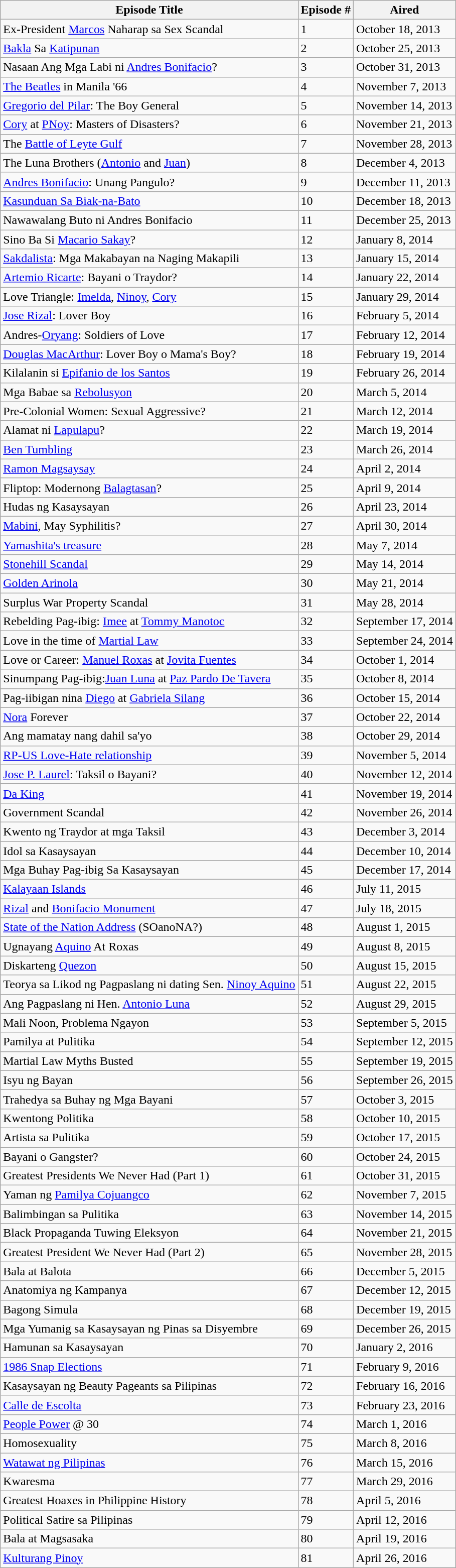<table class="wikitable">
<tr>
<th>Episode Title</th>
<th>Episode #</th>
<th>Aired</th>
</tr>
<tr>
<td>Ex-President <a href='#'>Marcos</a> Naharap sa Sex Scandal</td>
<td>1</td>
<td>October 18, 2013</td>
</tr>
<tr>
<td><a href='#'>Bakla</a> Sa <a href='#'>Katipunan</a></td>
<td>2</td>
<td>October 25, 2013</td>
</tr>
<tr>
<td>Nasaan Ang Mga Labi ni <a href='#'>Andres Bonifacio</a>?</td>
<td>3</td>
<td>October 31, 2013</td>
</tr>
<tr>
<td><a href='#'>The Beatles</a> in Manila '66</td>
<td>4</td>
<td>November 7, 2013</td>
</tr>
<tr>
<td><a href='#'>Gregorio del Pilar</a>: The Boy General</td>
<td>5</td>
<td>November 14, 2013</td>
</tr>
<tr>
<td><a href='#'>Cory</a> at <a href='#'>PNoy</a>: Masters of Disasters?</td>
<td>6</td>
<td>November 21, 2013</td>
</tr>
<tr>
<td>The <a href='#'>Battle of Leyte Gulf</a></td>
<td>7</td>
<td>November 28, 2013</td>
</tr>
<tr>
<td>The Luna Brothers (<a href='#'>Antonio</a> and <a href='#'>Juan</a>)</td>
<td>8</td>
<td>December 4, 2013</td>
</tr>
<tr>
<td><a href='#'>Andres Bonifacio</a>: Unang Pangulo?</td>
<td>9</td>
<td>December 11, 2013</td>
</tr>
<tr>
<td><a href='#'>Kasunduan Sa Biak-na-Bato</a></td>
<td>10</td>
<td>December 18, 2013</td>
</tr>
<tr>
<td>Nawawalang Buto ni Andres Bonifacio</td>
<td>11</td>
<td>December 25, 2013</td>
</tr>
<tr>
<td>Sino Ba Si <a href='#'>Macario Sakay</a>?</td>
<td>12</td>
<td>January 8, 2014</td>
</tr>
<tr>
<td><a href='#'>Sakdalista</a>: Mga Makabayan na Naging Makapili</td>
<td>13</td>
<td>January 15, 2014</td>
</tr>
<tr>
<td><a href='#'>Artemio Ricarte</a>: Bayani o Traydor?</td>
<td>14</td>
<td>January 22, 2014</td>
</tr>
<tr>
<td>Love Triangle: <a href='#'>Imelda</a>, <a href='#'>Ninoy</a>, <a href='#'>Cory</a></td>
<td>15</td>
<td>January 29, 2014</td>
</tr>
<tr>
<td><a href='#'>Jose Rizal</a>: Lover Boy</td>
<td>16</td>
<td>February 5, 2014</td>
</tr>
<tr>
<td>Andres-<a href='#'>Oryang</a>: Soldiers of Love</td>
<td>17</td>
<td>February 12, 2014</td>
</tr>
<tr>
<td><a href='#'>Douglas MacArthur</a>: Lover Boy o Mama's Boy?</td>
<td>18</td>
<td>February 19, 2014</td>
</tr>
<tr>
<td>Kilalanin si <a href='#'>Epifanio de los Santos</a></td>
<td>19</td>
<td>February 26, 2014</td>
</tr>
<tr>
<td>Mga Babae sa <a href='#'>Rebolusyon</a></td>
<td>20</td>
<td>March 5, 2014</td>
</tr>
<tr>
<td>Pre-Colonial Women: Sexual Aggressive?</td>
<td>21</td>
<td>March 12, 2014</td>
</tr>
<tr>
<td>Alamat ni <a href='#'>Lapulapu</a>?</td>
<td>22</td>
<td>March 19, 2014</td>
</tr>
<tr>
<td><a href='#'>Ben Tumbling</a></td>
<td>23</td>
<td>March 26, 2014</td>
</tr>
<tr>
<td><a href='#'>Ramon Magsaysay</a></td>
<td>24</td>
<td>April 2, 2014</td>
</tr>
<tr>
<td>Fliptop: Modernong <a href='#'>Balagtasan</a>?</td>
<td>25</td>
<td>April 9, 2014</td>
</tr>
<tr>
<td>Hudas ng Kasaysayan</td>
<td>26</td>
<td>April 23, 2014</td>
</tr>
<tr>
<td><a href='#'>Mabini</a>, May Syphilitis?</td>
<td>27</td>
<td>April 30, 2014</td>
</tr>
<tr>
<td><a href='#'>Yamashita's treasure</a></td>
<td>28</td>
<td>May 7, 2014</td>
</tr>
<tr>
<td><a href='#'>Stonehill Scandal</a></td>
<td>29</td>
<td>May 14, 2014</td>
</tr>
<tr>
<td><a href='#'>Golden Arinola</a></td>
<td>30</td>
<td>May 21, 2014</td>
</tr>
<tr>
<td>Surplus War Property Scandal</td>
<td>31</td>
<td>May 28, 2014</td>
</tr>
<tr>
<td>Rebelding Pag-ibig: <a href='#'>Imee</a> at <a href='#'>Tommy Manotoc</a></td>
<td>32</td>
<td>September 17, 2014</td>
</tr>
<tr>
<td>Love in the time of <a href='#'>Martial Law</a></td>
<td>33</td>
<td>September 24, 2014</td>
</tr>
<tr>
<td>Love or Career: <a href='#'>Manuel Roxas</a> at <a href='#'>Jovita Fuentes</a></td>
<td>34</td>
<td>October 1, 2014</td>
</tr>
<tr>
<td>Sinumpang Pag-ibig:<a href='#'>Juan Luna</a> at <a href='#'>Paz Pardo De Tavera</a></td>
<td>35</td>
<td>October 8, 2014</td>
</tr>
<tr>
<td>Pag-iibigan nina <a href='#'>Diego</a> at <a href='#'>Gabriela Silang</a></td>
<td>36</td>
<td>October 15, 2014</td>
</tr>
<tr>
<td><a href='#'>Nora</a> Forever</td>
<td>37</td>
<td>October 22, 2014</td>
</tr>
<tr>
<td>Ang mamatay nang dahil sa'yo</td>
<td>38</td>
<td>October 29, 2014</td>
</tr>
<tr>
<td><a href='#'>RP-US Love-Hate relationship</a></td>
<td>39</td>
<td>November 5, 2014</td>
</tr>
<tr>
<td><a href='#'>Jose P. Laurel</a>: Taksil o Bayani?</td>
<td>40</td>
<td>November 12, 2014</td>
</tr>
<tr>
<td><a href='#'>Da King</a></td>
<td>41</td>
<td>November 19, 2014</td>
</tr>
<tr>
<td>Government Scandal</td>
<td>42</td>
<td>November 26, 2014</td>
</tr>
<tr>
<td>Kwento ng Traydor at mga Taksil</td>
<td>43</td>
<td>December 3, 2014</td>
</tr>
<tr>
<td>Idol sa Kasaysayan</td>
<td>44</td>
<td>December 10, 2014</td>
</tr>
<tr>
<td>Mga Buhay Pag-ibig Sa Kasaysayan</td>
<td>45</td>
<td>December 17, 2014</td>
</tr>
<tr>
<td><a href='#'>Kalayaan Islands</a></td>
<td>46</td>
<td>July 11, 2015</td>
</tr>
<tr>
<td><a href='#'>Rizal</a> and <a href='#'>Bonifacio Monument</a></td>
<td>47</td>
<td>July 18, 2015</td>
</tr>
<tr>
<td><a href='#'>State of the Nation Address</a> (SOanoNA?)</td>
<td>48</td>
<td>August 1, 2015</td>
</tr>
<tr>
<td>Ugnayang <a href='#'>Aquino</a> At Roxas</td>
<td>49</td>
<td>August 8, 2015</td>
</tr>
<tr>
<td>Diskarteng <a href='#'>Quezon</a></td>
<td>50</td>
<td>August 15, 2015</td>
</tr>
<tr>
<td>Teorya sa Likod ng Pagpaslang ni dating Sen. <a href='#'>Ninoy Aquino</a></td>
<td>51</td>
<td>August 22, 2015</td>
</tr>
<tr>
<td>Ang Pagpaslang ni Hen. <a href='#'>Antonio Luna</a></td>
<td>52</td>
<td>August 29, 2015</td>
</tr>
<tr>
<td>Mali Noon, Problema Ngayon</td>
<td>53</td>
<td>September 5, 2015</td>
</tr>
<tr>
<td>Pamilya at Pulitika</td>
<td>54</td>
<td>September 12, 2015</td>
</tr>
<tr>
<td>Martial Law Myths Busted</td>
<td>55</td>
<td>September 19, 2015</td>
</tr>
<tr>
<td>Isyu ng Bayan</td>
<td>56</td>
<td>September 26, 2015</td>
</tr>
<tr>
<td>Trahedya sa Buhay ng Mga Bayani</td>
<td>57</td>
<td>October 3, 2015</td>
</tr>
<tr>
<td>Kwentong Politika</td>
<td>58</td>
<td>October 10, 2015</td>
</tr>
<tr>
<td>Artista sa Pulitika</td>
<td>59</td>
<td>October 17, 2015</td>
</tr>
<tr>
<td>Bayani o Gangster?</td>
<td>60</td>
<td>October 24, 2015</td>
</tr>
<tr>
<td>Greatest Presidents We Never Had (Part 1)</td>
<td>61</td>
<td>October 31, 2015</td>
</tr>
<tr>
<td>Yaman ng <a href='#'>Pamilya Cojuangco</a></td>
<td>62</td>
<td>November 7, 2015</td>
</tr>
<tr>
<td>Balimbingan sa Pulitika</td>
<td>63</td>
<td>November 14, 2015</td>
</tr>
<tr>
<td>Black Propaganda Tuwing Eleksyon</td>
<td>64</td>
<td>November 21, 2015</td>
</tr>
<tr>
<td>Greatest President We Never Had (Part 2)</td>
<td>65</td>
<td>November 28, 2015</td>
</tr>
<tr>
<td>Bala at Balota</td>
<td>66</td>
<td>December 5, 2015</td>
</tr>
<tr>
<td>Anatomiya ng Kampanya</td>
<td>67</td>
<td>December 12, 2015</td>
</tr>
<tr>
<td>Bagong Simula</td>
<td>68</td>
<td>December 19, 2015</td>
</tr>
<tr>
<td>Mga Yumanig sa Kasaysayan ng Pinas sa Disyembre</td>
<td>69</td>
<td>December 26, 2015</td>
</tr>
<tr>
<td>Hamunan sa Kasaysayan</td>
<td>70</td>
<td>January 2, 2016</td>
</tr>
<tr>
<td><a href='#'>1986 Snap Elections</a></td>
<td>71</td>
<td>February 9, 2016</td>
</tr>
<tr>
<td>Kasaysayan ng Beauty Pageants sa Pilipinas</td>
<td>72</td>
<td>February 16, 2016</td>
</tr>
<tr>
<td><a href='#'>Calle de Escolta</a></td>
<td>73</td>
<td>February 23, 2016</td>
</tr>
<tr>
<td><a href='#'>People Power</a> @ 30</td>
<td>74</td>
<td>March 1, 2016</td>
</tr>
<tr>
<td>Homosexuality</td>
<td>75</td>
<td>March 8, 2016</td>
</tr>
<tr>
<td><a href='#'>Watawat ng Pilipinas</a></td>
<td>76</td>
<td>March 15, 2016</td>
</tr>
<tr>
<td>Kwaresma</td>
<td>77</td>
<td>March 29, 2016</td>
</tr>
<tr>
<td>Greatest Hoaxes in Philippine History</td>
<td>78</td>
<td>April 5, 2016</td>
</tr>
<tr>
<td>Political Satire sa Pilipinas</td>
<td>79</td>
<td>April 12, 2016</td>
</tr>
<tr>
<td>Bala at Magsasaka</td>
<td>80</td>
<td>April 19, 2016</td>
</tr>
<tr>
<td><a href='#'>Kulturang Pinoy</a></td>
<td>81</td>
<td>April 26, 2016</td>
</tr>
</table>
